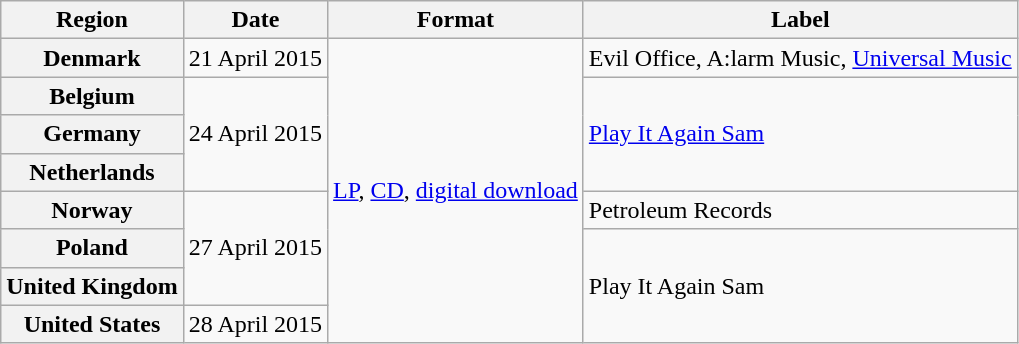<table class="wikitable plainrowheaders">
<tr>
<th scope="col">Region</th>
<th scope="col">Date</th>
<th scope="col">Format</th>
<th scope="col">Label</th>
</tr>
<tr>
<th scope="row">Denmark</th>
<td>21 April 2015</td>
<td rowspan="8"><a href='#'>LP</a>, <a href='#'>CD</a>, <a href='#'>digital download</a></td>
<td>Evil Office, A:larm Music, <a href='#'>Universal Music</a></td>
</tr>
<tr>
<th scope="row">Belgium</th>
<td rowspan="3">24 April 2015</td>
<td rowspan="3"><a href='#'>Play It Again Sam</a></td>
</tr>
<tr>
<th scope="row">Germany</th>
</tr>
<tr>
<th scope="row">Netherlands</th>
</tr>
<tr>
<th scope="row">Norway</th>
<td rowspan="3">27 April 2015</td>
<td>Petroleum Records</td>
</tr>
<tr>
<th scope="row">Poland</th>
<td rowspan="3">Play It Again Sam</td>
</tr>
<tr>
<th scope="row">United Kingdom</th>
</tr>
<tr>
<th scope="row">United States</th>
<td>28 April 2015</td>
</tr>
</table>
